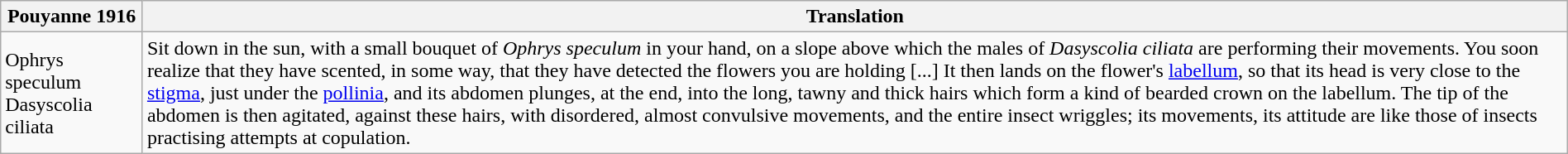<table class="wikitable" style="margin: 1em auto;">
<tr>
<th>Pouyanne 1916</th>
<th>Translation</th>
</tr>
<tr>
<td> Ophrys speculum  Dasyscolia ciliata </td>
<td>Sit down in the sun, with a small bouquet of <em>Ophrys speculum</em> in your hand, on a slope above which the males of <em>Dasyscolia ciliata</em> are performing their movements. You soon realize that they have scented, in some way, that they have detected the flowers you are holding [...] It then lands on the flower's <a href='#'>labellum</a>, so that its head is very close to the <a href='#'>stigma</a>, just under the <a href='#'>pollinia</a>, and its abdomen plunges, at the end, into the long, tawny and thick hairs which form a kind of bearded crown on the labellum. The tip of the abdomen is then agitated, against these hairs, with disordered, almost convulsive movements, and the entire insect wriggles; its movements, its attitude are like those of insects practising attempts at copulation.</td>
</tr>
</table>
